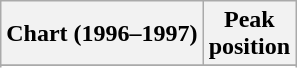<table class="wikitable sortable plainrowheaders" style="text-align:center;">
<tr>
<th scope="col">Chart (1996–1997)</th>
<th scope="col">Peak<br>position</th>
</tr>
<tr>
</tr>
<tr>
</tr>
<tr>
</tr>
<tr>
</tr>
<tr>
</tr>
<tr>
</tr>
<tr>
</tr>
<tr>
</tr>
<tr>
</tr>
<tr>
</tr>
<tr>
</tr>
</table>
